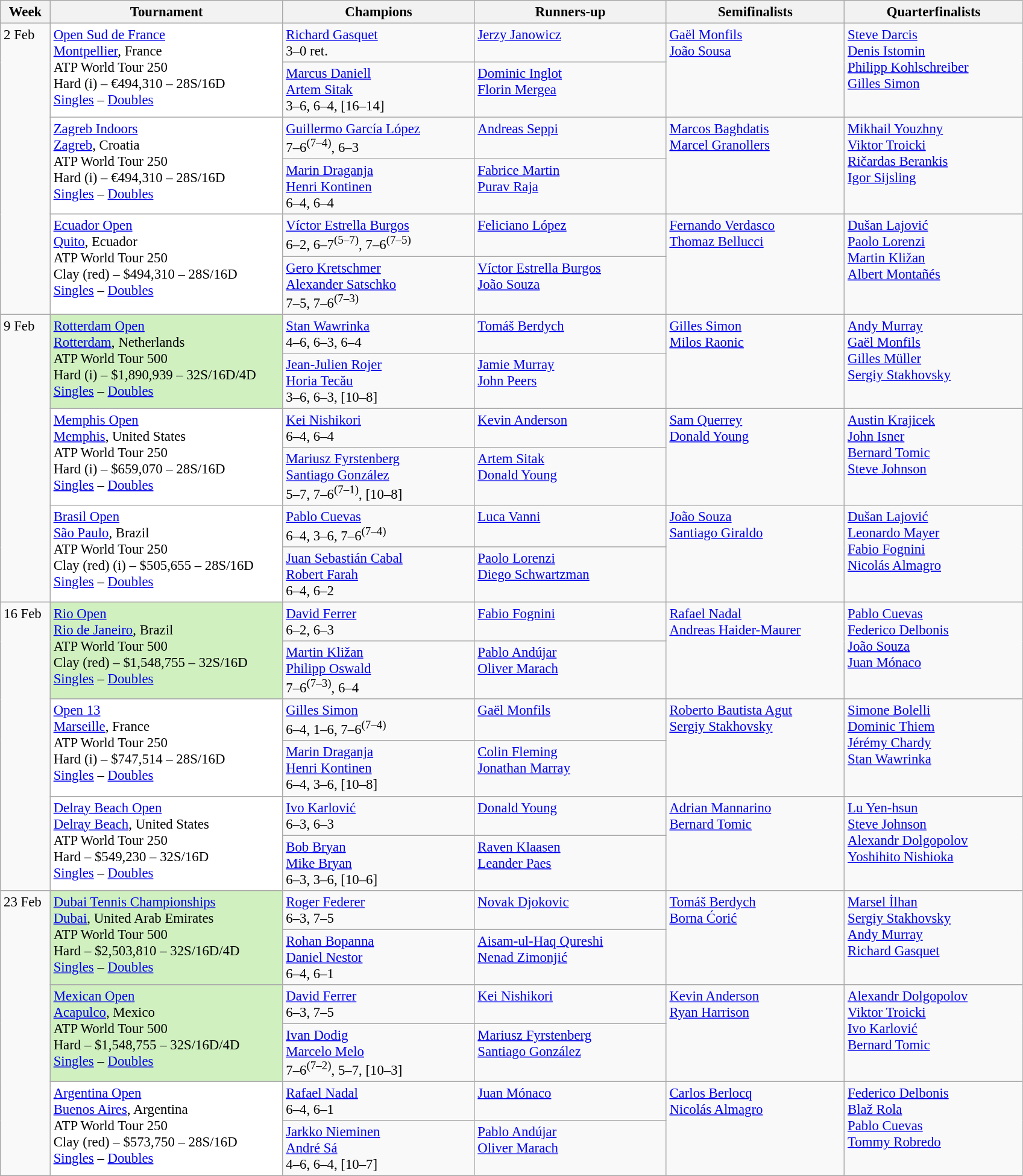<table class=wikitable style=font-size:95%>
<tr>
<th style="width:48px;">Week</th>
<th style="width:250px;">Tournament</th>
<th style="width:205px;">Champions</th>
<th style="width:205px;">Runners-up</th>
<th style="width:190px;">Semifinalists</th>
<th style="width:190px;">Quarterfinalists</th>
</tr>
<tr valign=top>
<td rowspan=6>2 Feb</td>
<td bgcolor=ffffff rowspan=2><a href='#'>Open Sud de France</a><br> <a href='#'>Montpellier</a>, France<br>ATP World Tour 250<br>Hard (i) – €494,310 – 28S/16D<br><a href='#'>Singles</a> – <a href='#'>Doubles</a></td>
<td> <a href='#'>Richard Gasquet</a> <br>3–0 ret.</td>
<td> <a href='#'>Jerzy Janowicz</a></td>
<td rowspan=2> <a href='#'>Gaël Monfils</a><br> <a href='#'>João Sousa</a></td>
<td rowspan=2> <a href='#'>Steve Darcis</a> <br> <a href='#'>Denis Istomin</a><br>  <a href='#'>Philipp Kohlschreiber</a><br> <a href='#'>Gilles Simon</a></td>
</tr>
<tr valign=top>
<td> <a href='#'>Marcus Daniell</a> <br>  <a href='#'>Artem Sitak</a><br>3–6, 6–4, [16–14]</td>
<td> <a href='#'>Dominic Inglot</a>  <br>  <a href='#'>Florin Mergea</a></td>
</tr>
<tr valign=top>
<td bgcolor=ffffff rowspan=2><a href='#'>Zagreb Indoors</a><br> <a href='#'>Zagreb</a>, Croatia<br>ATP World Tour 250<br>Hard (i) – €494,310 – 28S/16D<br><a href='#'>Singles</a> – <a href='#'>Doubles</a></td>
<td> <a href='#'>Guillermo García López</a> <br> 7–6<sup>(7–4)</sup>, 6–3</td>
<td> <a href='#'>Andreas Seppi</a></td>
<td rowspan=2> <a href='#'>Marcos Baghdatis</a><br> <a href='#'>Marcel Granollers</a></td>
<td rowspan=2> <a href='#'>Mikhail Youzhny</a><br> <a href='#'>Viktor Troicki</a><br>  <a href='#'>Ričardas Berankis</a><br> <a href='#'>Igor Sijsling</a></td>
</tr>
<tr valign=top>
<td> <a href='#'>Marin Draganja</a> <br>  <a href='#'>Henri Kontinen</a><br>6–4, 6–4</td>
<td> <a href='#'>Fabrice Martin</a> <br>  <a href='#'>Purav Raja</a></td>
</tr>
<tr valign=top>
<td bgcolor=ffffff rowspan=2><a href='#'>Ecuador Open</a><br> <a href='#'>Quito</a>, Ecuador<br>ATP World Tour 250<br>Clay (red) – $494,310 – 28S/16D<br><a href='#'>Singles</a> – <a href='#'>Doubles</a></td>
<td> <a href='#'>Víctor Estrella Burgos</a> <br> 6–2, 6–7<sup>(5–7)</sup>, 7–6<sup>(7–5)</sup></td>
<td> <a href='#'>Feliciano López</a></td>
<td rowspan=2> <a href='#'>Fernando Verdasco</a><br> <a href='#'>Thomaz Bellucci</a></td>
<td rowspan=2> <a href='#'>Dušan Lajović</a><br> <a href='#'>Paolo Lorenzi</a><br> <a href='#'>Martin Kližan</a><br> <a href='#'>Albert Montañés</a></td>
</tr>
<tr valign=top>
<td> <a href='#'>Gero Kretschmer</a> <br>  <a href='#'>Alexander Satschko</a><br>7–5, 7–6<sup>(7–3)</sup></td>
<td> <a href='#'>Víctor Estrella Burgos</a> <br>  <a href='#'>João Souza</a></td>
</tr>
<tr valign=top>
<td rowspan=6>9 Feb</td>
<td bgcolor=d0f0c0 rowspan=2><a href='#'>Rotterdam Open</a><br> <a href='#'>Rotterdam</a>, Netherlands<br>ATP World Tour 500<br>Hard (i) – $1,890,939 – 32S/16D/4D<br> <a href='#'>Singles</a> – <a href='#'>Doubles</a></td>
<td> <a href='#'>Stan Wawrinka</a><br>4–6, 6–3, 6–4</td>
<td> <a href='#'>Tomáš Berdych</a></td>
<td rowspan=2> <a href='#'>Gilles Simon</a> <br> <a href='#'>Milos Raonic</a></td>
<td rowspan=2> <a href='#'>Andy Murray</a> <br>  <a href='#'>Gaël Monfils</a> <br>  <a href='#'>Gilles Müller</a> <br> <a href='#'>Sergiy Stakhovsky</a></td>
</tr>
<tr valign=top>
<td> <a href='#'>Jean-Julien Rojer</a> <br>  <a href='#'>Horia Tecău</a><br>3–6, 6–3, [10–8]</td>
<td> <a href='#'>Jamie Murray</a> <br>  <a href='#'>John Peers</a></td>
</tr>
<tr valign=top>
<td bgcolor=ffffff rowspan=2><a href='#'>Memphis Open</a><br> <a href='#'>Memphis</a>, United States<br>ATP World Tour 250<br>Hard (i) – $659,070 – 28S/16D<br><a href='#'>Singles</a> – <a href='#'>Doubles</a></td>
<td> <a href='#'>Kei Nishikori</a><br>6–4, 6–4</td>
<td> <a href='#'>Kevin Anderson</a></td>
<td rowspan=2> <a href='#'>Sam Querrey</a><br> <a href='#'>Donald Young</a></td>
<td rowspan=2> <a href='#'>Austin Krajicek</a><br> <a href='#'>John Isner</a><br>  <a href='#'>Bernard Tomic</a> <br> <a href='#'>Steve Johnson</a></td>
</tr>
<tr valign=top>
<td> <a href='#'>Mariusz Fyrstenberg</a> <br>  <a href='#'>Santiago González</a> <br> 5–7, 7–6<sup>(7–1)</sup>, [10–8]</td>
<td> <a href='#'>Artem Sitak</a> <br>  <a href='#'>Donald Young</a></td>
</tr>
<tr valign=top>
<td bgcolor=ffffff rowspan=2><a href='#'>Brasil Open</a><br> <a href='#'>São Paulo</a>, Brazil<br>ATP World Tour 250<br>Clay (red) (i) – $505,655 – 28S/16D<br><a href='#'>Singles</a> – <a href='#'>Doubles</a></td>
<td> <a href='#'>Pablo Cuevas</a><br>6–4, 3–6, 7–6<sup>(7–4)</sup></td>
<td> <a href='#'>Luca Vanni</a></td>
<td rowspan=2> <a href='#'>João Souza</a> <br> <a href='#'>Santiago Giraldo</a></td>
<td rowspan=2> <a href='#'>Dušan Lajović</a> <br> <a href='#'>Leonardo Mayer</a> <br>  <a href='#'>Fabio Fognini</a> <br> <a href='#'>Nicolás Almagro</a></td>
</tr>
<tr valign=top>
<td> <a href='#'>Juan Sebastián Cabal</a> <br>  <a href='#'>Robert Farah</a> <br>6–4, 6–2</td>
<td> <a href='#'>Paolo Lorenzi</a> <br>  <a href='#'>Diego Schwartzman</a></td>
</tr>
<tr valign=top>
<td rowspan=6>16 Feb</td>
<td bgcolor=d0f0c0 rowspan=2><a href='#'>Rio Open</a><br> <a href='#'>Rio de Janeiro</a>, Brazil<br>ATP World Tour 500<br>Clay (red) – $1,548,755 – 32S/16D<br><a href='#'>Singles</a> – <a href='#'>Doubles</a></td>
<td> <a href='#'>David Ferrer</a> <br> 6–2, 6–3</td>
<td> <a href='#'>Fabio Fognini</a></td>
<td rowspan=2> <a href='#'>Rafael Nadal</a> <br>  <a href='#'>Andreas Haider-Maurer</a></td>
<td rowspan=2> <a href='#'>Pablo Cuevas</a> <br>  <a href='#'>Federico Delbonis</a> <br>  <a href='#'>João Souza</a> <br>  <a href='#'>Juan Mónaco</a></td>
</tr>
<tr valign=top>
<td> <a href='#'>Martin Kližan</a><br>  <a href='#'>Philipp Oswald</a><br>7–6<sup>(7–3)</sup>, 6–4</td>
<td> <a href='#'>Pablo Andújar</a><br>  <a href='#'>Oliver Marach</a></td>
</tr>
<tr valign=top>
<td bgcolor=ffffff rowspan=2><a href='#'>Open 13</a><br> <a href='#'>Marseille</a>, France<br>ATP World Tour 250<br>Hard (i) – $747,514 – 28S/16D<br><a href='#'>Singles</a> – <a href='#'>Doubles</a></td>
<td> <a href='#'>Gilles Simon</a> <br> 6–4, 1–6, 7–6<sup>(7–4)</sup></td>
<td> <a href='#'>Gaël Monfils</a></td>
<td rowspan=2> <a href='#'>Roberto Bautista Agut</a> <br>  <a href='#'>Sergiy Stakhovsky</a></td>
<td rowspan=2> <a href='#'>Simone Bolelli</a> <br>  <a href='#'>Dominic Thiem</a> <br>  <a href='#'>Jérémy Chardy</a> <br>  <a href='#'>Stan Wawrinka</a></td>
</tr>
<tr valign=top>
<td> <a href='#'>Marin Draganja</a> <br>  <a href='#'>Henri Kontinen</a> <br>6–4, 3–6, [10–8]</td>
<td> <a href='#'>Colin Fleming</a> <br>  <a href='#'>Jonathan Marray</a></td>
</tr>
<tr valign=top>
<td bgcolor=ffffff rowspan=2><a href='#'>Delray Beach Open</a><br> <a href='#'>Delray Beach</a>, United States<br>ATP World Tour 250<br>Hard – $549,230 – 32S/16D<br><a href='#'>Singles</a> – <a href='#'>Doubles</a></td>
<td> <a href='#'>Ivo Karlović</a><br>6–3, 6–3</td>
<td> <a href='#'>Donald Young</a></td>
<td rowspan=2> <a href='#'>Adrian Mannarino</a><br> <a href='#'>Bernard Tomic</a></td>
<td rowspan=2> <a href='#'>Lu Yen-hsun</a><br> <a href='#'>Steve Johnson</a><br>  <a href='#'>Alexandr Dolgopolov</a><br>  <a href='#'>Yoshihito Nishioka</a></td>
</tr>
<tr valign=top>
<td> <a href='#'>Bob Bryan</a><br>  <a href='#'>Mike Bryan</a><br>6–3, 3–6, [10–6]</td>
<td> <a href='#'>Raven Klaasen</a><br>  <a href='#'>Leander Paes</a></td>
</tr>
<tr valign=top>
<td rowspan=6>23 Feb</td>
<td bgcolor=d0f0c0 rowspan=2><a href='#'>Dubai Tennis Championships</a><br> <a href='#'>Dubai</a>, United Arab Emirates<br>ATP World Tour 500<br>Hard – $2,503,810 – 32S/16D/4D<br><a href='#'>Singles</a> – <a href='#'>Doubles</a></td>
<td> <a href='#'>Roger Federer</a><br>6–3, 7–5</td>
<td> <a href='#'>Novak Djokovic</a></td>
<td rowspan=2> <a href='#'>Tomáš Berdych</a><br> <a href='#'>Borna Ćorić</a></td>
<td rowspan=2> <a href='#'>Marsel İlhan</a><br> <a href='#'>Sergiy Stakhovsky</a><br>  <a href='#'>Andy Murray</a><br> <a href='#'>Richard Gasquet</a></td>
</tr>
<tr valign=top>
<td> <a href='#'>Rohan Bopanna</a><br>  <a href='#'>Daniel Nestor</a><br>6–4, 6–1</td>
<td> <a href='#'>Aisam-ul-Haq Qureshi</a><br>  <a href='#'>Nenad Zimonjić</a></td>
</tr>
<tr valign=top>
<td bgcolor=d0f0c0 rowspan=2><a href='#'>Mexican Open</a><br> <a href='#'>Acapulco</a>, Mexico<br>ATP World Tour 500<br>Hard – $1,548,755 – 32S/16D/4D<br><a href='#'>Singles</a> – <a href='#'>Doubles</a></td>
<td> <a href='#'>David Ferrer</a><br>6–3, 7–5</td>
<td> <a href='#'>Kei Nishikori</a></td>
<td rowspan=2> <a href='#'>Kevin Anderson</a> <br> <a href='#'>Ryan Harrison</a></td>
<td rowspan=2> <a href='#'>Alexandr Dolgopolov</a><br> <a href='#'>Viktor Troicki</a> <br>  <a href='#'>Ivo Karlović</a> <br> <a href='#'>Bernard Tomic</a></td>
</tr>
<tr valign=top>
<td> <a href='#'>Ivan Dodig</a><br> <a href='#'>Marcelo Melo</a><br>7–6<sup>(7–2)</sup>, 5–7, [10–3]</td>
<td> <a href='#'>Mariusz Fyrstenberg</a><br> <a href='#'>Santiago González</a></td>
</tr>
<tr valign=top>
<td bgcolor=ffffff rowspan=2><a href='#'>Argentina Open</a><br> <a href='#'>Buenos Aires</a>, Argentina<br>ATP World Tour 250<br>Clay (red) – $573,750 – 28S/16D<br><a href='#'>Singles</a> – <a href='#'>Doubles</a></td>
<td> <a href='#'>Rafael Nadal</a><br>6–4, 6–1</td>
<td> <a href='#'>Juan Mónaco</a></td>
<td rowspan=2> <a href='#'>Carlos Berlocq</a><br>  <a href='#'>Nicolás Almagro</a></td>
<td rowspan=2> <a href='#'>Federico Delbonis</a><br> <a href='#'>Blaž Rola</a><br>  <a href='#'>Pablo Cuevas</a><br> <a href='#'>Tommy Robredo</a></td>
</tr>
<tr valign=top>
<td> <a href='#'>Jarkko Nieminen</a> <br>  <a href='#'>André Sá</a><br>4–6, 6–4, [10–7]</td>
<td> <a href='#'>Pablo Andújar</a> <br>  <a href='#'>Oliver Marach</a></td>
</tr>
</table>
